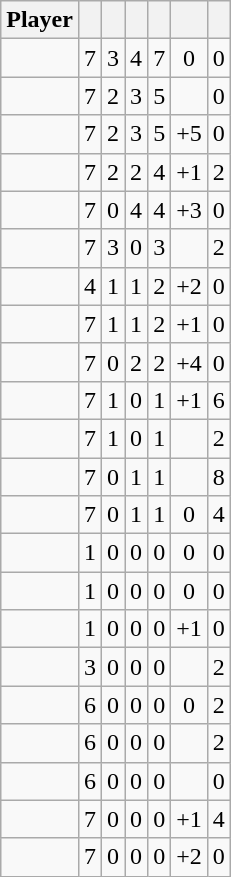<table class="wikitable sortable" style="text-align:center;">
<tr>
<th>Player</th>
<th></th>
<th></th>
<th></th>
<th></th>
<th data-sort-type="number"></th>
<th></th>
</tr>
<tr>
<td></td>
<td>7</td>
<td>3</td>
<td>4</td>
<td>7</td>
<td>0</td>
<td>0</td>
</tr>
<tr>
<td></td>
<td>7</td>
<td>2</td>
<td>3</td>
<td>5</td>
<td></td>
<td>0</td>
</tr>
<tr>
<td></td>
<td>7</td>
<td>2</td>
<td>3</td>
<td>5</td>
<td>+5</td>
<td>0</td>
</tr>
<tr>
<td></td>
<td>7</td>
<td>2</td>
<td>2</td>
<td>4</td>
<td>+1</td>
<td>2</td>
</tr>
<tr>
<td></td>
<td>7</td>
<td>0</td>
<td>4</td>
<td>4</td>
<td>+3</td>
<td>0</td>
</tr>
<tr>
<td></td>
<td>7</td>
<td>3</td>
<td>0</td>
<td>3</td>
<td></td>
<td>2</td>
</tr>
<tr>
<td></td>
<td>4</td>
<td>1</td>
<td>1</td>
<td>2</td>
<td>+2</td>
<td>0</td>
</tr>
<tr>
<td></td>
<td>7</td>
<td>1</td>
<td>1</td>
<td>2</td>
<td>+1</td>
<td>0</td>
</tr>
<tr>
<td></td>
<td>7</td>
<td>0</td>
<td>2</td>
<td>2</td>
<td>+4</td>
<td>0</td>
</tr>
<tr>
<td></td>
<td>7</td>
<td>1</td>
<td>0</td>
<td>1</td>
<td>+1</td>
<td>6</td>
</tr>
<tr>
<td></td>
<td>7</td>
<td>1</td>
<td>0</td>
<td>1</td>
<td></td>
<td>2</td>
</tr>
<tr>
<td></td>
<td>7</td>
<td>0</td>
<td>1</td>
<td>1</td>
<td></td>
<td>8</td>
</tr>
<tr>
<td></td>
<td>7</td>
<td>0</td>
<td>1</td>
<td>1</td>
<td>0</td>
<td>4</td>
</tr>
<tr>
<td></td>
<td>1</td>
<td>0</td>
<td>0</td>
<td>0</td>
<td>0</td>
<td>0</td>
</tr>
<tr>
<td></td>
<td>1</td>
<td>0</td>
<td>0</td>
<td>0</td>
<td>0</td>
<td>0</td>
</tr>
<tr>
<td></td>
<td>1</td>
<td>0</td>
<td>0</td>
<td>0</td>
<td>+1</td>
<td>0</td>
</tr>
<tr>
<td></td>
<td>3</td>
<td>0</td>
<td>0</td>
<td>0</td>
<td></td>
<td>2</td>
</tr>
<tr>
<td></td>
<td>6</td>
<td>0</td>
<td>0</td>
<td>0</td>
<td>0</td>
<td>2</td>
</tr>
<tr>
<td></td>
<td>6</td>
<td>0</td>
<td>0</td>
<td>0</td>
<td></td>
<td>2</td>
</tr>
<tr>
<td></td>
<td>6</td>
<td>0</td>
<td>0</td>
<td>0</td>
<td></td>
<td>0</td>
</tr>
<tr>
<td></td>
<td>7</td>
<td>0</td>
<td>0</td>
<td>0</td>
<td>+1</td>
<td>4</td>
</tr>
<tr>
<td></td>
<td>7</td>
<td>0</td>
<td>0</td>
<td>0</td>
<td>+2</td>
<td>0</td>
</tr>
</table>
